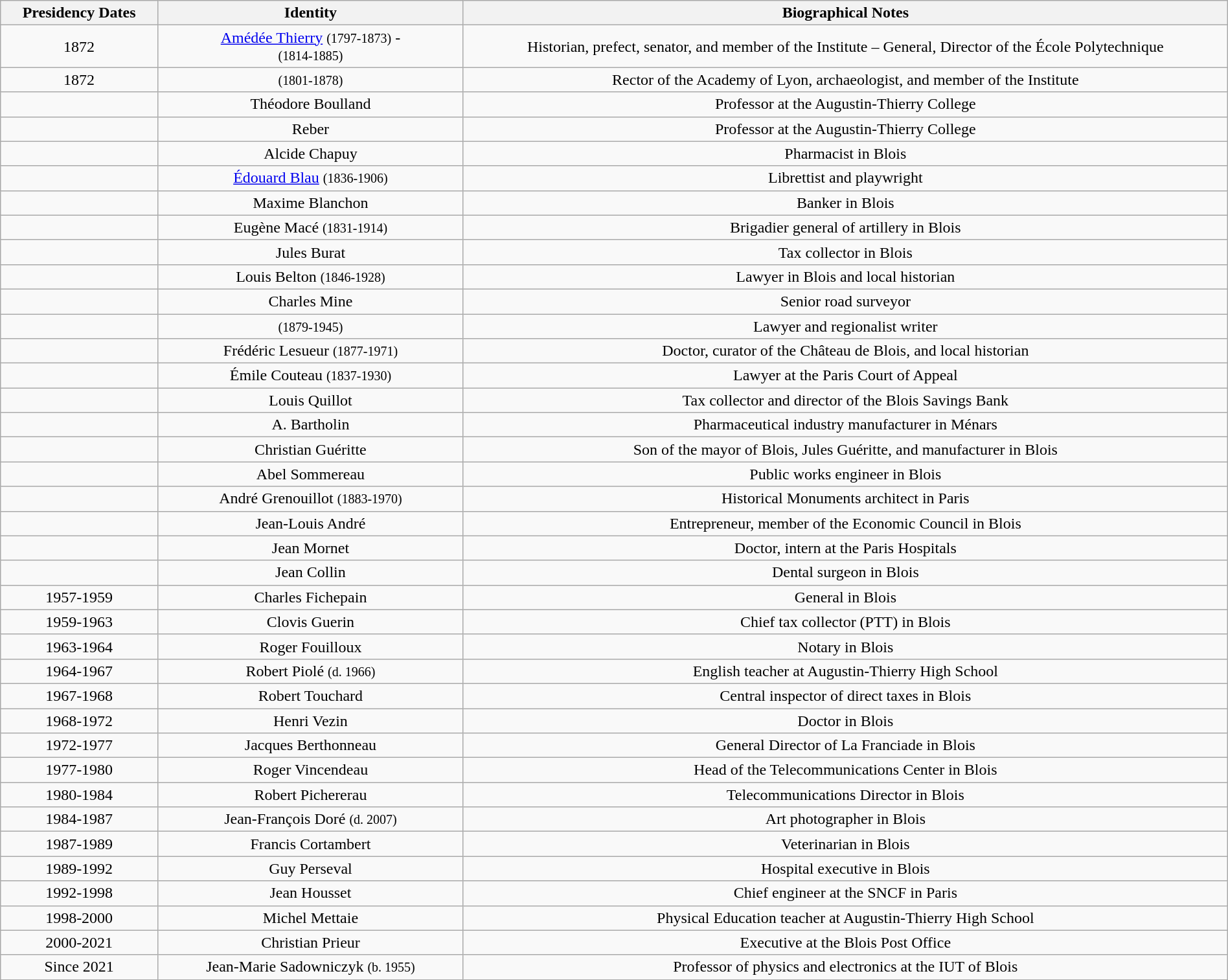<table class="wikitable mw-collapsible" width="100%">
<tr>
<th width="3%">Presidency Dates</th>
<th width="8%">Identity</th>
<th width="20%">Biographical Notes</th>
</tr>
<tr>
<td align="center">1872</td>
<td align="center"><a href='#'>Amédée Thierry</a> <small>(1797-1873)</small> -<br> <small>(1814-1885)</small></td>
<td align="center">Historian, prefect, senator, and member of the Institute – General, Director of the École Polytechnique</td>
</tr>
<tr>
<td align="center">1872</td>
<td align="center"> <small>(1801-1878)</small></td>
<td align="center">Rector of the Academy of Lyon, archaeologist, and member of the Institute</td>
</tr>
<tr>
<td align="center"></td>
<td align="center">Théodore Boulland</td>
<td align="center">Professor at the Augustin-Thierry College</td>
</tr>
<tr>
<td align="center"></td>
<td align="center">Reber</td>
<td align="center">Professor at the Augustin-Thierry College</td>
</tr>
<tr>
<td align="center"></td>
<td align="center">Alcide Chapuy</td>
<td align="center">Pharmacist in Blois</td>
</tr>
<tr>
<td align="center"></td>
<td align="center"><a href='#'>Édouard Blau</a> <small>(1836-1906)</small></td>
<td align="center">Librettist and playwright</td>
</tr>
<tr>
<td align="center"></td>
<td align="center">Maxime Blanchon</td>
<td align="center">Banker in Blois</td>
</tr>
<tr>
<td align="center"></td>
<td align="center">Eugène Macé <small>(1831-1914)</small></td>
<td align="center">Brigadier general of artillery in Blois</td>
</tr>
<tr>
<td align="center"></td>
<td align="center">Jules Burat</td>
<td align="center">Tax collector in Blois</td>
</tr>
<tr>
<td align="center"></td>
<td align="center">Louis Belton <small>(1846-1928)</small></td>
<td align="center">Lawyer in Blois and local historian</td>
</tr>
<tr>
<td align="center"></td>
<td align="center">Charles Mine</td>
<td align="center">Senior road surveyor</td>
</tr>
<tr>
<td align="center"></td>
<td align="center"> <small>(1879-1945)</small></td>
<td align="center">Lawyer and regionalist writer</td>
</tr>
<tr>
<td align="center"></td>
<td align="center">Frédéric Lesueur <small>(1877-1971)</small></td>
<td align="center">Doctor, curator of the Château de Blois, and local historian</td>
</tr>
<tr>
<td align="center"></td>
<td align="center">Émile Couteau <small>(1837-1930)</small></td>
<td align="center">Lawyer at the Paris Court of Appeal</td>
</tr>
<tr>
<td align="center"></td>
<td align="center">Louis Quillot</td>
<td align="center">Tax collector and director of the Blois Savings Bank</td>
</tr>
<tr>
<td align="center"></td>
<td align="center">A. Bartholin</td>
<td align="center">Pharmaceutical industry manufacturer in Ménars</td>
</tr>
<tr>
<td align="center"></td>
<td align="center">Christian Guéritte</td>
<td align="center">Son of the mayor of Blois, Jules Guéritte, and manufacturer in Blois</td>
</tr>
<tr>
<td align="center"></td>
<td align="center">Abel Sommereau</td>
<td align="center">Public works engineer in Blois</td>
</tr>
<tr>
<td align="center"></td>
<td align="center">André Grenouillot <small>(1883-1970)</small></td>
<td align="center">Historical Monuments architect in Paris</td>
</tr>
<tr>
<td align="center"></td>
<td align="center">Jean-Louis André</td>
<td align="center">Entrepreneur, member of the Economic Council in Blois</td>
</tr>
<tr>
<td align="center"></td>
<td align="center">Jean Mornet</td>
<td align="center">Doctor, intern at the Paris Hospitals</td>
</tr>
<tr>
<td align="center"></td>
<td align="center">Jean Collin</td>
<td align="center">Dental surgeon in Blois</td>
</tr>
<tr>
<td align="center">1957-1959</td>
<td align="center">Charles Fichepain</td>
<td align="center">General in Blois</td>
</tr>
<tr>
<td align="center">1959-1963</td>
<td align="center">Clovis Guerin</td>
<td align="center">Chief tax collector (PTT) in Blois</td>
</tr>
<tr>
<td align="center">1963-1964</td>
<td align="center">Roger Fouilloux</td>
<td align="center">Notary in Blois</td>
</tr>
<tr>
<td align="center">1964-1967</td>
<td align="center">Robert Piolé <small>(d. 1966)</small></td>
<td align="center">English teacher at Augustin-Thierry High School</td>
</tr>
<tr>
<td align="center">1967-1968</td>
<td align="center">Robert Touchard</td>
<td align="center">Central inspector of direct taxes in Blois</td>
</tr>
<tr>
<td align="center">1968-1972</td>
<td align="center">Henri Vezin</td>
<td align="center">Doctor in Blois</td>
</tr>
<tr>
<td align="center">1972-1977</td>
<td align="center">Jacques Berthonneau</td>
<td align="center">General Director of La Franciade in Blois</td>
</tr>
<tr>
<td align="center">1977-1980</td>
<td align="center">Roger Vincendeau</td>
<td align="center">Head of the Telecommunications Center in Blois</td>
</tr>
<tr>
<td align="center">1980-1984</td>
<td align="center">Robert Pichererau</td>
<td align="center">Telecommunications Director in Blois</td>
</tr>
<tr>
<td align="center">1984-1987</td>
<td align="center">Jean-François Doré <small>(d. 2007)</small></td>
<td align="center">Art photographer in Blois</td>
</tr>
<tr>
<td align="center">1987-1989</td>
<td align="center">Francis Cortambert</td>
<td align="center">Veterinarian in Blois</td>
</tr>
<tr>
<td align="center">1989-1992</td>
<td align="center">Guy Perseval</td>
<td align="center">Hospital executive in Blois</td>
</tr>
<tr>
<td align="center">1992-1998</td>
<td align="center">Jean Housset</td>
<td align="center">Chief engineer at the SNCF in Paris</td>
</tr>
<tr>
<td align="center">1998-2000</td>
<td align="center">Michel Mettaie</td>
<td align="center">Physical Education teacher at Augustin-Thierry High School</td>
</tr>
<tr>
<td align="center">2000-2021</td>
<td align="center">Christian Prieur</td>
<td align="center">Executive at the Blois Post Office</td>
</tr>
<tr>
<td align="center">Since 2021</td>
<td align="center">Jean-Marie Sadowniczyk <small>(b. 1955)</small></td>
<td align="center">Professor of physics and electronics at the IUT of Blois</td>
</tr>
</table>
